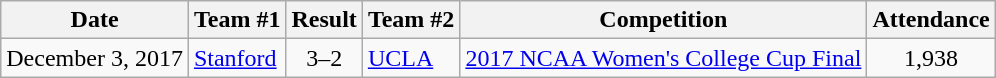<table class="wikitable">
<tr>
<th>Date</th>
<th>Team #1</th>
<th>Result</th>
<th>Team #2</th>
<th>Competition</th>
<th>Attendance</th>
</tr>
<tr>
<td>December 3, 2017</td>
<td> <a href='#'>Stanford</a></td>
<td style="text-align:center;">3–2</td>
<td> <a href='#'>UCLA</a></td>
<td><a href='#'>2017 NCAA Women's College Cup Final</a></td>
<td style="text-align:center;">1,938</td>
</tr>
</table>
